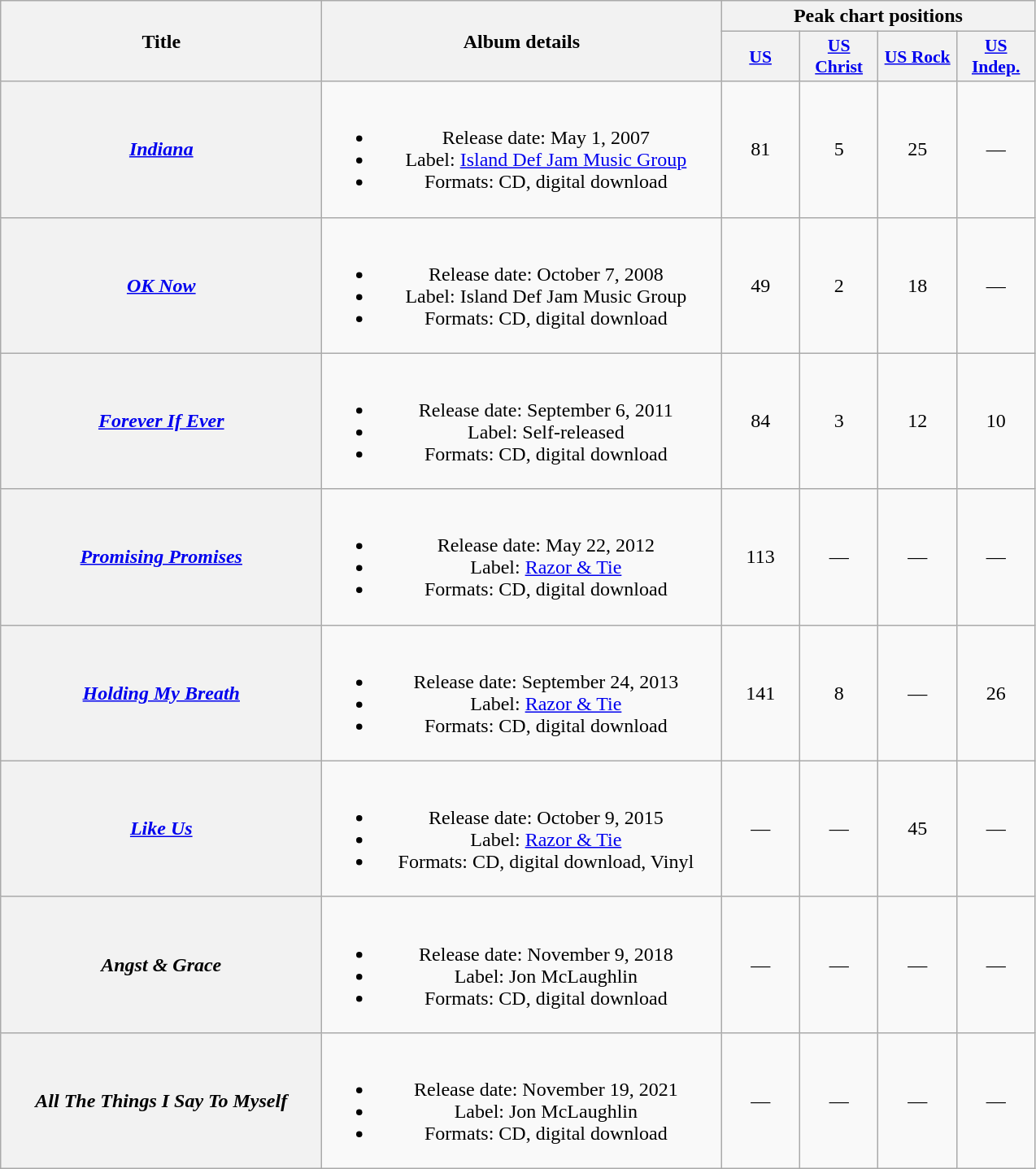<table class="wikitable plainrowheaders" style="text-align:center;">
<tr>
<th rowspan="2" style="width:16em;">Title</th>
<th rowspan="2" style="width:20em;">Album details</th>
<th colspan="4">Peak chart positions</th>
</tr>
<tr>
<th style="width:4em;font-size:90%;"><a href='#'>US</a></th>
<th style="width:4em;font-size:90%;"><a href='#'>US Christ</a></th>
<th style="width:4em;font-size:90%;"><a href='#'>US Rock</a></th>
<th style="width:4em;font-size:90%;"><a href='#'>US Indep.</a></th>
</tr>
<tr>
<th scope="row"><em><a href='#'>Indiana</a></em></th>
<td><br><ul><li>Release date: May 1, 2007</li><li>Label: <a href='#'>Island Def Jam Music Group</a></li><li>Formats: CD, digital download</li></ul></td>
<td>81</td>
<td>5</td>
<td>25</td>
<td>—</td>
</tr>
<tr>
<th scope="row"><em><a href='#'>OK Now</a></em></th>
<td><br><ul><li>Release date: October 7, 2008</li><li>Label: Island Def Jam Music Group</li><li>Formats: CD, digital download</li></ul></td>
<td>49</td>
<td>2</td>
<td>18</td>
<td>—</td>
</tr>
<tr>
<th scope="row"><em><a href='#'>Forever If Ever</a></em></th>
<td><br><ul><li>Release date: September 6, 2011</li><li>Label: Self-released</li><li>Formats: CD, digital download</li></ul></td>
<td>84</td>
<td>3</td>
<td>12</td>
<td>10</td>
</tr>
<tr>
<th scope="row"><em><a href='#'>Promising Promises</a></em></th>
<td><br><ul><li>Release date: May 22, 2012</li><li>Label: <a href='#'>Razor & Tie</a></li><li>Formats: CD, digital download</li></ul></td>
<td>113</td>
<td>—</td>
<td>—</td>
<td>—</td>
</tr>
<tr>
<th scope="row"><em><a href='#'>Holding My Breath</a></em></th>
<td><br><ul><li>Release date: September 24, 2013</li><li>Label: <a href='#'>Razor & Tie</a></li><li>Formats: CD, digital download</li></ul></td>
<td>141</td>
<td>8</td>
<td>—</td>
<td>26</td>
</tr>
<tr>
<th scope="row"><em><a href='#'>Like Us</a></em></th>
<td><br><ul><li>Release date: October 9, 2015</li><li>Label: <a href='#'>Razor & Tie</a></li><li>Formats: CD, digital download, Vinyl</li></ul></td>
<td>—</td>
<td>—</td>
<td>45</td>
<td>—</td>
</tr>
<tr>
<th scope="row"><em>Angst & Grace</em></th>
<td><br><ul><li>Release date: November 9, 2018</li><li>Label: Jon McLaughlin</li><li>Formats: CD, digital download</li></ul></td>
<td>—</td>
<td>—</td>
<td>—</td>
<td>—</td>
</tr>
<tr>
<th scope="row"><em>All The Things I Say To Myself</em></th>
<td><br><ul><li>Release date: November 19, 2021</li><li>Label: Jon McLaughlin</li><li>Formats: CD, digital download</li></ul></td>
<td>—</td>
<td>—</td>
<td>—</td>
<td>—</td>
</tr>
</table>
